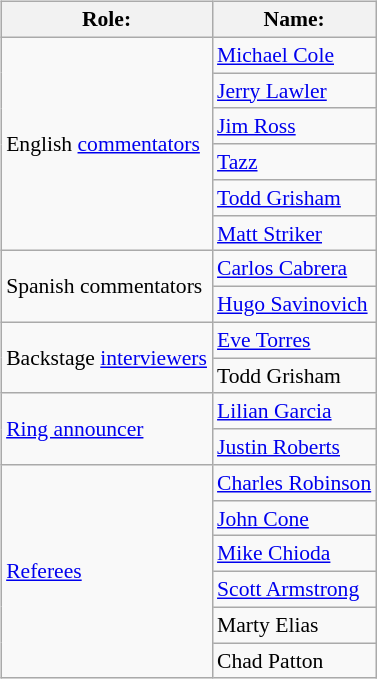<table class=wikitable style="font-size:90%; margin: 0.5em 0 0.5em 1em; float: right; clear: right;">
<tr>
<th>Role:</th>
<th>Name:</th>
</tr>
<tr>
<td rowspan=6>English <a href='#'>commentators</a></td>
<td><a href='#'>Michael Cole</a> </td>
</tr>
<tr>
<td><a href='#'>Jerry Lawler</a> </td>
</tr>
<tr>
<td><a href='#'>Jim Ross</a> </td>
</tr>
<tr>
<td><a href='#'>Tazz</a> </td>
</tr>
<tr>
<td><a href='#'>Todd Grisham</a> </td>
</tr>
<tr>
<td><a href='#'>Matt Striker</a> </td>
</tr>
<tr>
<td rowspan=2>Spanish commentators</td>
<td><a href='#'>Carlos Cabrera</a></td>
</tr>
<tr>
<td><a href='#'>Hugo Savinovich</a></td>
</tr>
<tr>
<td rowspan=2>Backstage <a href='#'>interviewers</a></td>
<td><a href='#'>Eve Torres</a></td>
</tr>
<tr>
<td>Todd Grisham</td>
</tr>
<tr>
<td rowspan=2><a href='#'>Ring announcer</a></td>
<td><a href='#'>Lilian Garcia</a> </td>
</tr>
<tr>
<td><a href='#'>Justin Roberts</a> </td>
</tr>
<tr>
<td rowspan=6><a href='#'>Referees</a></td>
<td><a href='#'>Charles Robinson</a></td>
</tr>
<tr>
<td><a href='#'>John Cone</a></td>
</tr>
<tr>
<td><a href='#'>Mike Chioda</a></td>
</tr>
<tr>
<td><a href='#'>Scott Armstrong</a></td>
</tr>
<tr>
<td>Marty Elias</td>
</tr>
<tr>
<td>Chad Patton</td>
</tr>
</table>
